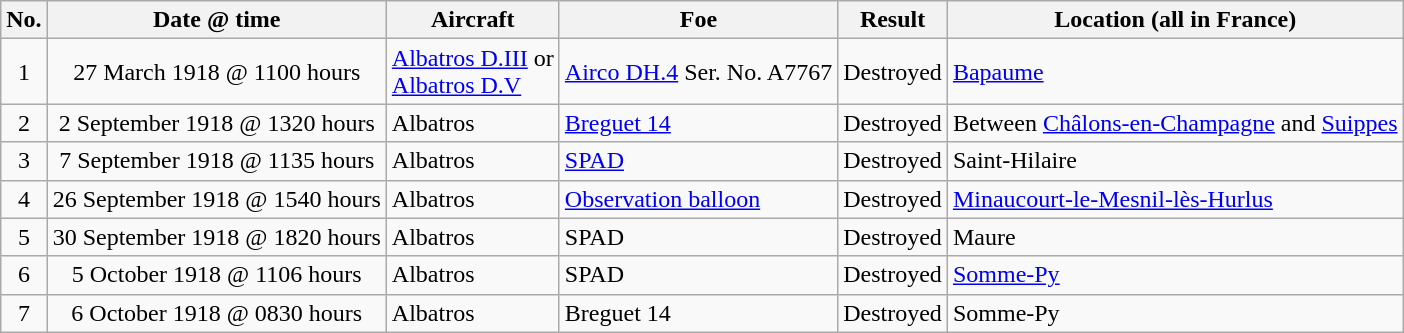<table class="wikitable">
<tr>
<th>No.</th>
<th>Date @ time</th>
<th>Aircraft</th>
<th>Foe</th>
<th>Result</th>
<th>Location (all in France)</th>
</tr>
<tr>
<td align="center">1</td>
<td align="center">27 March 1918 @ 1100 hours</td>
<td><a href='#'>Albatros D.III</a> or<br><a href='#'>Albatros D.V</a></td>
<td><a href='#'>Airco DH.4</a> Ser. No. A7767</td>
<td>Destroyed</td>
<td><a href='#'>Bapaume</a></td>
</tr>
<tr>
<td align="center">2</td>
<td align="center">2 September 1918 @ 1320 hours</td>
<td>Albatros</td>
<td><a href='#'>Breguet 14</a></td>
<td>Destroyed</td>
<td>Between <a href='#'>Châlons-en-Champagne</a> and <a href='#'>Suippes</a></td>
</tr>
<tr>
<td align="center">3</td>
<td align="center">7 September 1918 @ 1135 hours</td>
<td>Albatros</td>
<td><a href='#'>SPAD</a></td>
<td>Destroyed</td>
<td>Saint-Hilaire</td>
</tr>
<tr>
<td align="center">4</td>
<td align="center">26 September 1918 @ 1540 hours</td>
<td>Albatros</td>
<td><a href='#'>Observation balloon</a></td>
<td>Destroyed</td>
<td><a href='#'>Minaucourt-le-Mesnil-lès-Hurlus</a></td>
</tr>
<tr>
<td align="center">5</td>
<td align="center">30 September 1918 @ 1820 hours</td>
<td>Albatros</td>
<td>SPAD</td>
<td>Destroyed</td>
<td>Maure</td>
</tr>
<tr>
<td align="center">6</td>
<td align="center">5 October 1918 @ 1106 hours</td>
<td>Albatros</td>
<td>SPAD</td>
<td>Destroyed</td>
<td><a href='#'>Somme-Py</a></td>
</tr>
<tr>
<td align="center">7</td>
<td align="center">6 October 1918 @ 0830 hours</td>
<td>Albatros</td>
<td>Breguet 14</td>
<td>Destroyed</td>
<td>Somme-Py</td>
</tr>
</table>
